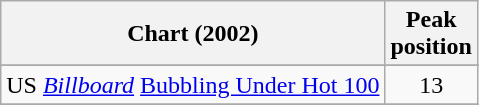<table class="wikitable sortable">
<tr>
<th align="left">Chart (2002)</th>
<th align="center">Peak<br>position</th>
</tr>
<tr>
</tr>
<tr>
<td align="left">US <em><a href='#'>Billboard</a></em> <a href='#'>Bubbling Under Hot 100</a></td>
<td align="center">13</td>
</tr>
<tr>
</tr>
</table>
